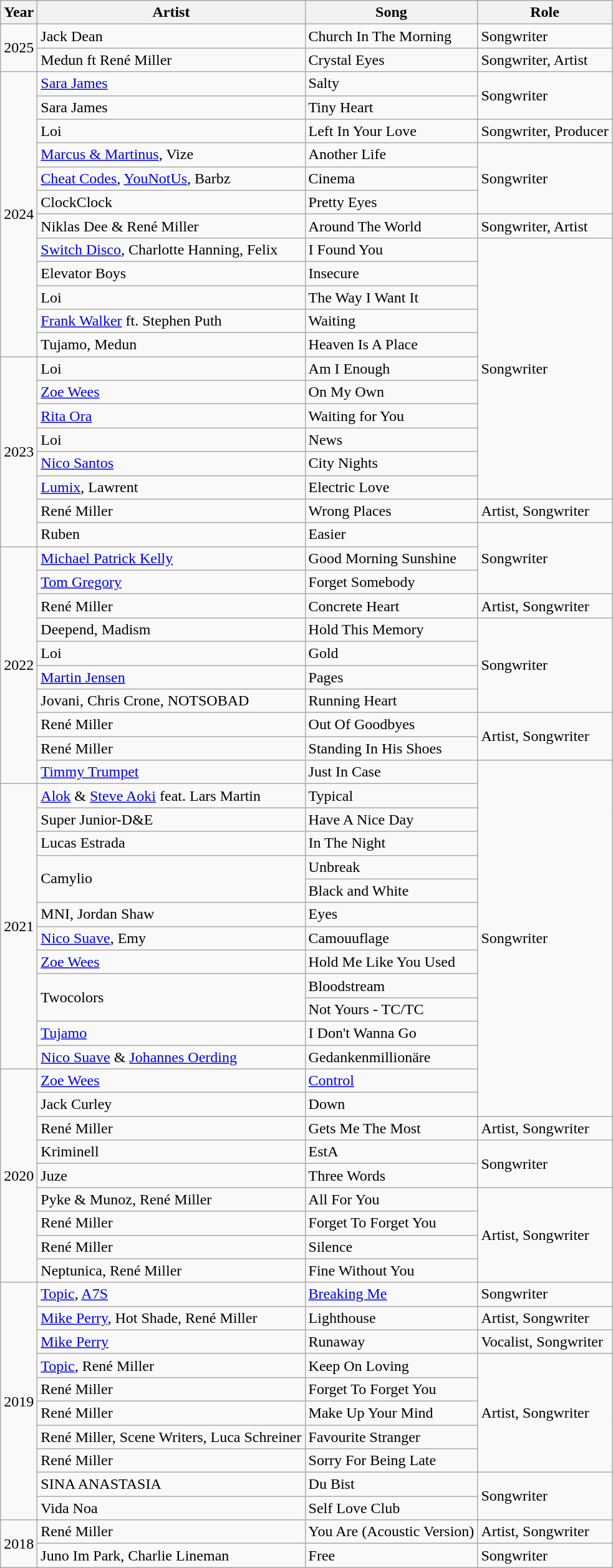<table class="wikitable">
<tr>
<th>Year</th>
<th>Artist</th>
<th>Song</th>
<th>Role</th>
</tr>
<tr>
<td rowspan="2">2025</td>
<td>Jack Dean</td>
<td>Church In The Morning</td>
<td>Songwriter</td>
</tr>
<tr>
<td>Medun ft René Miller</td>
<td>Crystal Eyes</td>
<td>Songwriter, Artist</td>
</tr>
<tr>
<td rowspan="12">2024</td>
<td><a href='#'>Sara James</a></td>
<td>Salty</td>
<td rowspan="2">Songwriter</td>
</tr>
<tr>
<td>Sara James</td>
<td>Tiny Heart</td>
</tr>
<tr>
<td>Loi</td>
<td>Left In Your Love</td>
<td>Songwriter, Producer</td>
</tr>
<tr>
<td><a href='#'>Marcus & Martinus</a>, Vize</td>
<td>Another Life</td>
<td rowspan="3">Songwriter</td>
</tr>
<tr>
<td><a href='#'>Cheat Codes</a>, <a href='#'>YouNotUs</a>, Barbz</td>
<td>Cinema</td>
</tr>
<tr>
<td>ClockClock</td>
<td>Pretty Eyes</td>
</tr>
<tr>
<td>Niklas Dee & René Miller</td>
<td>Around The World</td>
<td>Songwriter, Artist</td>
</tr>
<tr>
<td><a href='#'>Switch Disco</a>, Charlotte Hanning, Felix</td>
<td>I Found You</td>
<td rowspan="11">Songwriter</td>
</tr>
<tr>
<td>Elevator Boys</td>
<td>Insecure</td>
</tr>
<tr>
<td>Loi</td>
<td>The Way I Want It</td>
</tr>
<tr>
<td><a href='#'>Frank Walker</a> ft. Stephen Puth</td>
<td>Waiting</td>
</tr>
<tr>
<td>Tujamo, Medun</td>
<td>Heaven Is A Place</td>
</tr>
<tr>
<td rowspan="8">2023</td>
<td>Loi</td>
<td>Am I Enough</td>
</tr>
<tr>
<td><a href='#'>Zoe Wees</a></td>
<td>On My Own</td>
</tr>
<tr>
<td><a href='#'>Rita Ora</a></td>
<td>Waiting for You</td>
</tr>
<tr>
<td>Loi</td>
<td>News</td>
</tr>
<tr>
<td><a href='#'>Nico Santos</a></td>
<td>City Nights</td>
</tr>
<tr>
<td><a href='#'>Lumix</a>, Lawrent</td>
<td>Electric Love</td>
</tr>
<tr>
<td>René Miller</td>
<td>Wrong Places</td>
<td>Artist, Songwriter</td>
</tr>
<tr>
<td>Ruben</td>
<td>Easier</td>
<td rowspan="3">Songwriter</td>
</tr>
<tr>
<td rowspan="10">2022</td>
<td><a href='#'>Michael Patrick Kelly</a></td>
<td>Good Morning Sunshine</td>
</tr>
<tr>
<td><a href='#'>Tom Gregory</a></td>
<td>Forget Somebody</td>
</tr>
<tr>
<td>René Miller</td>
<td>Concrete Heart</td>
<td>Artist, Songwriter</td>
</tr>
<tr>
<td>Deepend, Madism</td>
<td>Hold This Memory</td>
<td rowspan="4">Songwriter</td>
</tr>
<tr>
<td>Loi</td>
<td>Gold</td>
</tr>
<tr>
<td><a href='#'>Martin Jensen</a></td>
<td>Pages</td>
</tr>
<tr>
<td>Jovani, Chris Crone, NOTSOBAD</td>
<td>Running Heart</td>
</tr>
<tr>
<td>René Miller</td>
<td>Out Of Goodbyes</td>
<td rowspan="2">Artist, Songwriter</td>
</tr>
<tr>
<td>René Miller</td>
<td>Standing In His Shoes</td>
</tr>
<tr>
<td><a href='#'>Timmy Trumpet</a></td>
<td>Just In Case</td>
<td rowspan="15">Songwriter</td>
</tr>
<tr>
<td rowspan="12">2021</td>
<td><a href='#'>Alok</a> & <a href='#'>Steve Aoki</a> feat. Lars Martin</td>
<td>Typical</td>
</tr>
<tr>
<td>Super Junior-D&E</td>
<td>Have A Nice Day</td>
</tr>
<tr>
<td>Lucas Estrada</td>
<td>In The Night</td>
</tr>
<tr>
<td rowspan="2">Camylio</td>
<td>Unbreak</td>
</tr>
<tr>
<td>Black and White</td>
</tr>
<tr>
<td>MNI, Jordan Shaw</td>
<td>Eyes</td>
</tr>
<tr>
<td><a href='#'>Nico Suave</a>, Emy</td>
<td>Camouuflage</td>
</tr>
<tr>
<td><a href='#'>Zoe Wees</a></td>
<td>Hold Me Like You Used</td>
</tr>
<tr>
<td rowspan="2">Twocolors</td>
<td>Bloodstream</td>
</tr>
<tr>
<td>Not Yours - TC/TC</td>
</tr>
<tr>
<td><a href='#'>Tujamo</a></td>
<td>I Don't Wanna Go</td>
</tr>
<tr>
<td><a href='#'>Nico Suave</a> & <a href='#'>Johannes Oerding</a></td>
<td>Gedankenmillionäre</td>
</tr>
<tr>
<td rowspan="9">2020</td>
<td><a href='#'>Zoe Wees</a></td>
<td><a href='#'>Control</a></td>
</tr>
<tr>
<td>Jack Curley</td>
<td>Down</td>
</tr>
<tr>
<td>René Miller</td>
<td>Gets Me The Most</td>
<td>Artist, Songwriter</td>
</tr>
<tr>
<td>Kriminell</td>
<td>EstA</td>
<td rowspan="2">Songwriter</td>
</tr>
<tr>
<td>Juze</td>
<td>Three Words</td>
</tr>
<tr>
<td>Pyke & Munoz, René Miller</td>
<td>All For You</td>
<td rowspan="4">Artist, Songwriter</td>
</tr>
<tr>
<td>René Miller</td>
<td>Forget To Forget You</td>
</tr>
<tr>
<td>René Miller</td>
<td>Silence</td>
</tr>
<tr>
<td>Neptunica, René Miller</td>
<td>Fine Without You</td>
</tr>
<tr>
<td rowspan="10">2019</td>
<td><a href='#'>Topic</a>, <a href='#'>A7S</a></td>
<td><a href='#'>Breaking Me</a></td>
<td>Songwriter</td>
</tr>
<tr>
<td><a href='#'>Mike Perry</a>, Hot Shade, René Miller</td>
<td>Lighthouse</td>
<td>Artist, Songwriter</td>
</tr>
<tr>
<td><a href='#'>Mike Perry</a></td>
<td>Runaway</td>
<td>Vocalist, Songwriter</td>
</tr>
<tr>
<td><a href='#'>Topic</a>, René Miller</td>
<td>Keep On Loving</td>
<td rowspan="5">Artist, Songwriter</td>
</tr>
<tr>
<td>René Miller</td>
<td>Forget To Forget You</td>
</tr>
<tr>
<td>René Miller</td>
<td>Make Up Your Mind</td>
</tr>
<tr>
<td>René Miller, Scene Writers, Luca Schreiner</td>
<td>Favourite Stranger</td>
</tr>
<tr>
<td>René Miller</td>
<td>Sorry For Being Late</td>
</tr>
<tr>
<td>SINA ANASTASIA</td>
<td>Du Bist</td>
<td rowspan="2">Songwriter</td>
</tr>
<tr>
<td>Vida Noa</td>
<td>Self Love Club</td>
</tr>
<tr>
<td rowspan="2">2018</td>
<td>René Miller</td>
<td>You Are (Acoustic Version)</td>
<td>Artist, Songwriter</td>
</tr>
<tr>
<td>Juno Im Park, Charlie Lineman</td>
<td>Free</td>
<td>Songwriter</td>
</tr>
</table>
